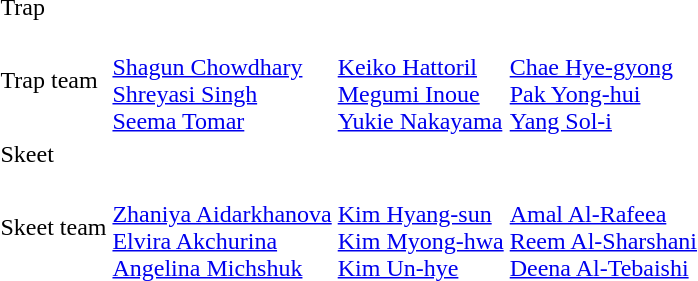<table>
<tr>
<td>Trap</td>
<td></td>
<td></td>
<td></td>
</tr>
<tr>
<td>Trap team</td>
<td><br><a href='#'>Shagun Chowdhary</a><br><a href='#'>Shreyasi Singh</a><br><a href='#'>Seema Tomar</a></td>
<td><br><a href='#'>Keiko Hattoril</a><br><a href='#'>Megumi Inoue</a><br><a href='#'>Yukie Nakayama</a></td>
<td><br><a href='#'>Chae Hye-gyong</a><br><a href='#'>Pak Yong-hui</a><br><a href='#'>Yang Sol-i</a></td>
</tr>
<tr>
<td>Skeet</td>
<td></td>
<td></td>
<td></td>
</tr>
<tr>
<td>Skeet team</td>
<td><br><a href='#'>Zhaniya Aidarkhanova</a><br><a href='#'>Elvira Akchurina</a><br><a href='#'>Angelina Michshuk</a></td>
<td><br><a href='#'>Kim Hyang-sun</a><br><a href='#'>Kim Myong-hwa</a><br><a href='#'>Kim Un-hye</a></td>
<td><br><a href='#'>Amal Al-Rafeea</a><br><a href='#'>Reem Al-Sharshani</a><br><a href='#'>Deena Al-Tebaishi</a></td>
</tr>
</table>
